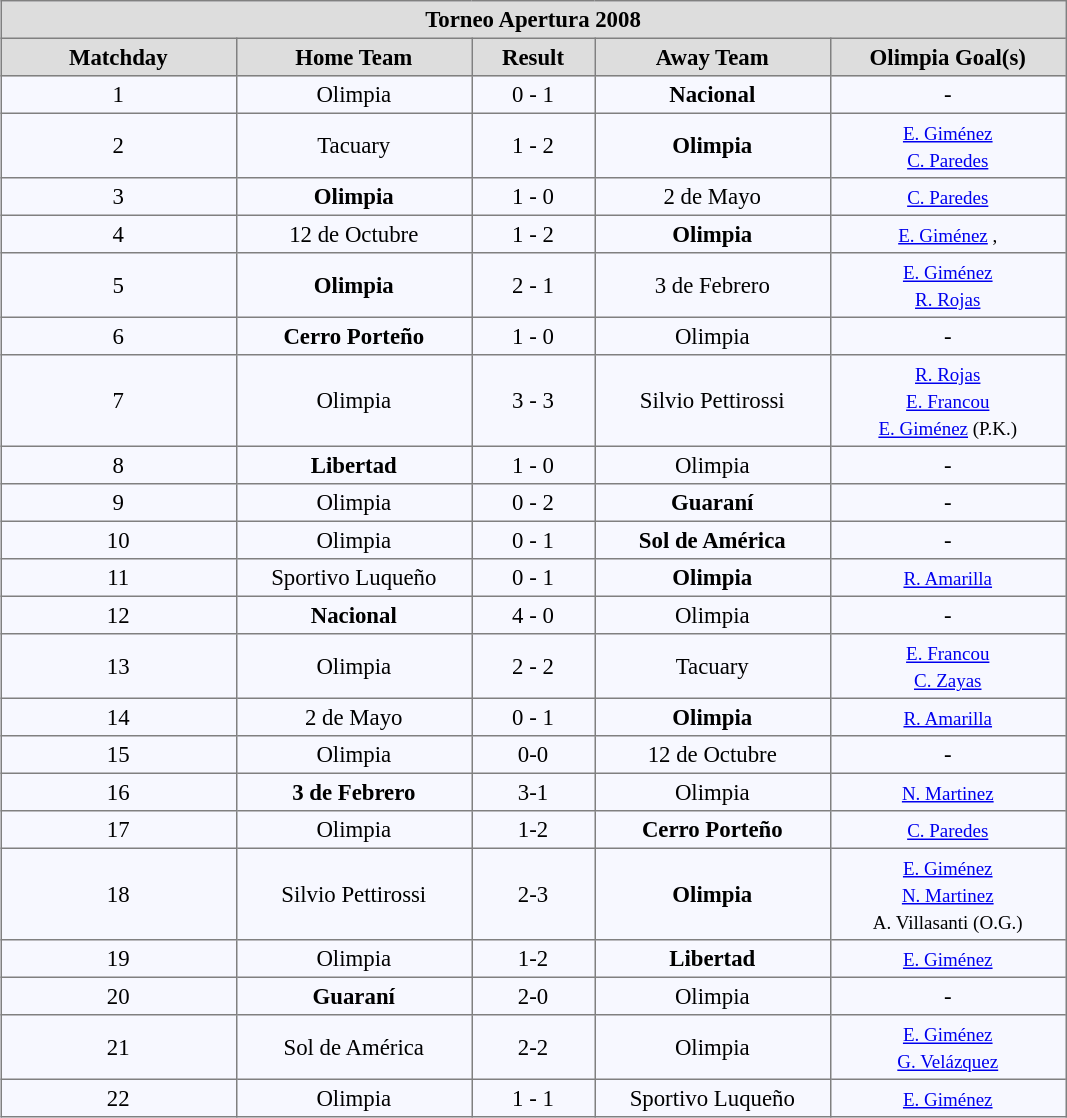<table align=center bgcolor="#f7f8ff" cellpadding="3" cellspacing="0" border="1" style="font-size: 95%; border: gray solid 1px; border-collapse: collapse;">
<tr align=center bgcolor=#DDDDDD style="color:black;">
<th colspan=5 align=center>Torneo Apertura 2008</th>
</tr>
<tr align=center bgcolor=#DDDDDD style="color:black;">
<th width="150">Matchday</th>
<th width="150">Home Team</th>
<th width="75">Result</th>
<th width="150">Away Team</th>
<th width="150">Olimpia Goal(s)</th>
</tr>
<tr align=center>
<td>1</td>
<td>Olimpia</td>
<td>0 - 1</td>
<td><strong>Nacional</strong></td>
<td>-</td>
</tr>
<tr align=center>
<td>2</td>
<td>Tacuary</td>
<td>1 - 2</td>
<td><strong>Olimpia</strong></td>
<td><small><a href='#'>E. Giménez</a> <br><a href='#'>C. Paredes</a> </small></td>
</tr>
<tr align=center>
<td>3</td>
<td><strong>Olimpia</strong></td>
<td>1 - 0</td>
<td>2 de Mayo</td>
<td><small><a href='#'>C. Paredes</a> </small></td>
</tr>
<tr align=center>
<td>4</td>
<td>12 de Octubre</td>
<td>1 - 2</td>
<td><strong>Olimpia</strong></td>
<td><small><a href='#'>E. Giménez</a> , </small></td>
</tr>
<tr align=center>
<td>5</td>
<td><strong>Olimpia</strong></td>
<td>2 - 1</td>
<td>3 de Febrero</td>
<td><small><a href='#'>E. Giménez</a> <br><a href='#'>R. Rojas</a> </small></td>
</tr>
<tr align=center>
<td>6</td>
<td><strong>Cerro Porteño</strong></td>
<td>1 - 0</td>
<td>Olimpia</td>
<td><small></small>-</td>
</tr>
<tr align=center>
<td>7</td>
<td>Olimpia</td>
<td>3 - 3</td>
<td>Silvio Pettirossi</td>
<td><small><a href='#'>R. Rojas</a> <br><a href='#'>E. Francou</a> <br><a href='#'>E. Giménez</a>  (P.K.)</small></td>
</tr>
<tr align=center>
<td>8</td>
<td><strong>Libertad</strong></td>
<td>1 - 0</td>
<td>Olimpia</td>
<td><small></small>-</td>
</tr>
<tr align=center>
<td>9</td>
<td>Olimpia</td>
<td>0 - 2</td>
<td><strong>Guaraní</strong></td>
<td><small></small>-</td>
</tr>
<tr align=center>
<td>10</td>
<td>Olimpia</td>
<td>0 - 1</td>
<td><strong>Sol de América</strong></td>
<td><small></small>-</td>
</tr>
<tr align=center>
<td>11</td>
<td>Sportivo Luqueño</td>
<td>0 - 1</td>
<td><strong>Olimpia</strong></td>
<td><small><a href='#'>R. Amarilla</a> </small></td>
</tr>
<tr align=center>
<td>12</td>
<td><strong>Nacional</strong></td>
<td>4 - 0</td>
<td>Olimpia</td>
<td><small></small>-</td>
</tr>
<tr align=center>
<td>13</td>
<td>Olimpia</td>
<td>2 - 2</td>
<td>Tacuary</td>
<td><small><a href='#'>E. Francou</a> <br><a href='#'>C. Zayas</a> </small></td>
</tr>
<tr align=center>
<td>14</td>
<td>2 de Mayo</td>
<td>0 - 1</td>
<td><strong>Olimpia</strong></td>
<td><small><a href='#'>R. Amarilla</a> </small></td>
</tr>
<tr align=center>
<td>15</td>
<td>Olimpia</td>
<td>0-0</td>
<td>12 de Octubre</td>
<td><small></small>-</td>
</tr>
<tr align=center>
<td>16</td>
<td><strong>3 de Febrero</strong></td>
<td>3-1</td>
<td>Olimpia</td>
<td><small><a href='#'>N. Martinez</a> </small></td>
</tr>
<tr align=center>
<td>17</td>
<td>Olimpia</td>
<td>1-2</td>
<td><strong>Cerro Porteño</strong></td>
<td><small><a href='#'>C. Paredes</a> </small></td>
</tr>
<tr align=center>
<td>18</td>
<td>Silvio Pettirossi</td>
<td>2-3</td>
<td><strong>Olimpia</strong></td>
<td><small><a href='#'>E. Giménez</a> <br><a href='#'>N. Martinez</a> <br>A. Villasanti  (O.G.)</small></td>
</tr>
<tr align=center>
<td>19</td>
<td>Olimpia</td>
<td>1-2</td>
<td><strong>Libertad</strong></td>
<td><small><a href='#'>E. Giménez</a> </small></td>
</tr>
<tr align=center>
<td>20</td>
<td><strong>Guaraní</strong></td>
<td>2-0</td>
<td>Olimpia</td>
<td><small></small>-</td>
</tr>
<tr align=center>
<td>21</td>
<td>Sol de América</td>
<td>2-2</td>
<td>Olimpia</td>
<td><small><a href='#'>E. Giménez</a> <br><a href='#'>G. Velázquez</a> </small></td>
</tr>
<tr align=center>
<td>22</td>
<td>Olimpia</td>
<td>1 - 1</td>
<td>Sportivo Luqueño</td>
<td><small><a href='#'>E. Giménez</a> </small></td>
</tr>
</table>
